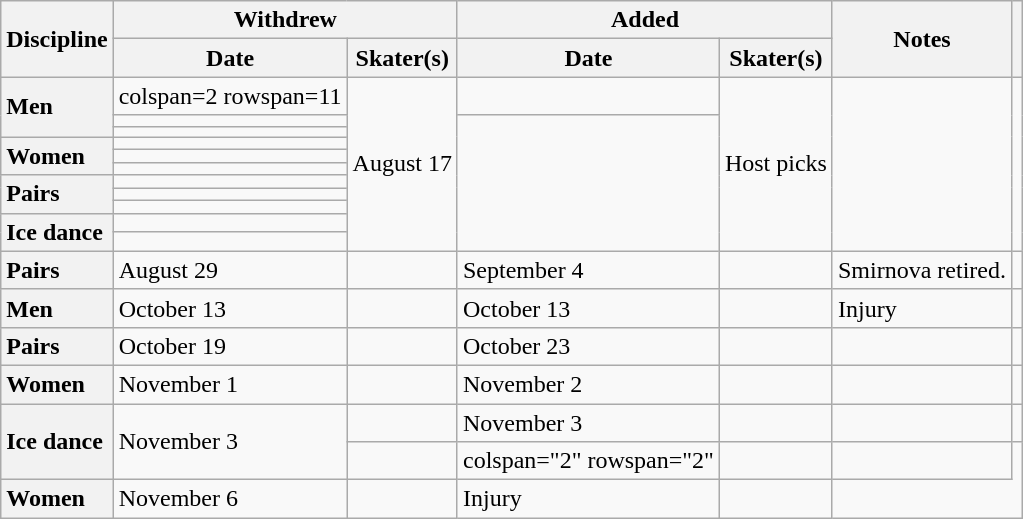<table class="wikitable unsortable">
<tr>
<th scope="col" rowspan=2>Discipline</th>
<th scope="col" colspan=2>Withdrew</th>
<th scope="col" colspan=2>Added</th>
<th scope="col" rowspan=2>Notes</th>
<th scope="col" rowspan=2></th>
</tr>
<tr>
<th>Date</th>
<th>Skater(s)</th>
<th>Date</th>
<th>Skater(s)</th>
</tr>
<tr>
<th scope="row" style="text-align:left" rowspan=3>Men</th>
<td>colspan=2 rowspan=11 </td>
<td rowspan=11>August 17</td>
<td></td>
<td rowspan=11>Host picks</td>
<td rowspan="11"></td>
</tr>
<tr>
<td></td>
</tr>
<tr>
<td></td>
</tr>
<tr>
<th scope="row" style="text-align:left" rowspan=3>Women</th>
<td></td>
</tr>
<tr>
<td></td>
</tr>
<tr>
<td></td>
</tr>
<tr>
<th scope="row" style="text-align:left" rowspan=3>Pairs</th>
<td></td>
</tr>
<tr>
<td></td>
</tr>
<tr>
<td></td>
</tr>
<tr>
<th scope="row" style="text-align:left" rowspan=2>Ice dance</th>
<td></td>
</tr>
<tr>
<td></td>
</tr>
<tr>
<th scope="row" style="text-align:left">Pairs</th>
<td>August 29</td>
<td></td>
<td>September 4</td>
<td></td>
<td>Smirnova retired.</td>
<td></td>
</tr>
<tr>
<th scope="row" style="text-align:left">Men</th>
<td>October 13</td>
<td></td>
<td>October 13</td>
<td></td>
<td>Injury</td>
<td></td>
</tr>
<tr>
<th scope="row" style="text-align:left">Pairs</th>
<td>October 19</td>
<td></td>
<td>October 23</td>
<td></td>
<td></td>
<td></td>
</tr>
<tr>
<th scope="row" style="text-align:left">Women</th>
<td>November 1</td>
<td></td>
<td>November 2</td>
<td></td>
<td></td>
<td></td>
</tr>
<tr>
<th scope="row" style="text-align:left" rowspan="2">Ice dance</th>
<td rowspan="2">November 3</td>
<td></td>
<td>November 3</td>
<td></td>
<td></td>
<td></td>
</tr>
<tr>
<td></td>
<td>colspan="2" rowspan="2" </td>
<td></td>
<td></td>
</tr>
<tr>
<th scope="row" style="text-align:left">Women</th>
<td>November 6</td>
<td></td>
<td>Injury</td>
<td></td>
</tr>
</table>
